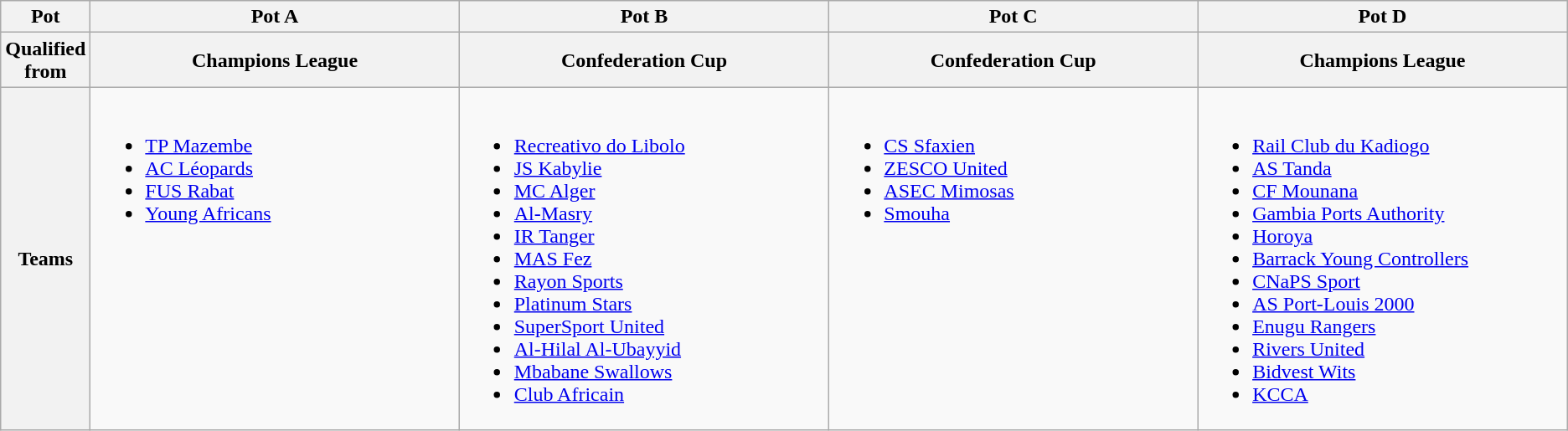<table class="wikitable">
<tr>
<th>Pot</th>
<th width=25%>Pot A</th>
<th width=25%>Pot B</th>
<th width=25%>Pot C</th>
<th width=25%>Pot D</th>
</tr>
<tr>
<th>Qualified from</th>
<th>Champions League</th>
<th>Confederation Cup</th>
<th>Confederation Cup</th>
<th>Champions League</th>
</tr>
<tr>
<th>Teams</th>
<td valign=top><br><ul><li> <a href='#'>TP Mazembe</a> </li><li> <a href='#'>AC Léopards</a> </li><li> <a href='#'>FUS Rabat</a> </li><li> <a href='#'>Young Africans</a> </li></ul></td>
<td valign=top><br><ul><li> <a href='#'>Recreativo do Libolo</a> </li><li> <a href='#'>JS Kabylie</a></li><li> <a href='#'>MC Alger</a></li><li> <a href='#'>Al-Masry</a></li><li> <a href='#'>IR Tanger</a></li><li> <a href='#'>MAS Fez</a></li><li> <a href='#'>Rayon Sports</a></li><li> <a href='#'>Platinum Stars</a></li><li> <a href='#'>SuperSport United</a></li><li> <a href='#'>Al-Hilal Al-Ubayyid</a></li><li> <a href='#'>Mbabane Swallows</a></li><li> <a href='#'>Club Africain</a></li></ul></td>
<td valign=top><br><ul><li> <a href='#'>CS Sfaxien</a> </li><li> <a href='#'>ZESCO United</a> </li><li> <a href='#'>ASEC Mimosas</a> </li><li> <a href='#'>Smouha</a> </li></ul></td>
<td valign=top><br><ul><li> <a href='#'>Rail Club du Kadiogo</a></li><li> <a href='#'>AS Tanda</a></li><li> <a href='#'>CF Mounana</a></li><li> <a href='#'>Gambia Ports Authority</a></li><li> <a href='#'>Horoya</a></li><li> <a href='#'>Barrack Young Controllers</a></li><li> <a href='#'>CNaPS Sport</a></li><li> <a href='#'>AS Port-Louis 2000</a></li><li> <a href='#'>Enugu Rangers</a></li><li> <a href='#'>Rivers United</a></li><li> <a href='#'>Bidvest Wits</a></li><li> <a href='#'>KCCA</a></li></ul></td>
</tr>
</table>
